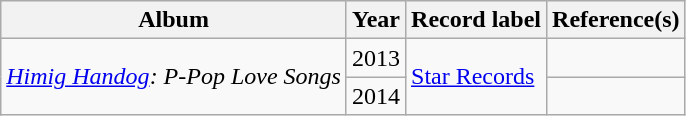<table class="wikitable">
<tr>
<th scope="col">Album</th>
<th scope="col">Year</th>
<th scope="col">Record label</th>
<th scope="col">Reference(s)</th>
</tr>
<tr>
<td rowspan="2"><em><a href='#'>Himig Handog</a>: P-Pop Love Songs</em></td>
<td>2013</td>
<td rowspan="2"><a href='#'>Star Records</a></td>
<td></td>
</tr>
<tr>
<td>2014</td>
<td></td>
</tr>
</table>
